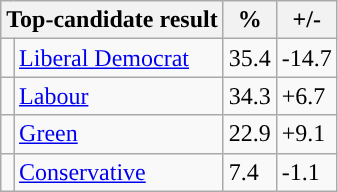<table class="wikitable">
<tr>
<th colspan="2">Top-candidate result</th>
<th>%</th>
<th>+/-</th>
</tr>
<tr>
<td style="background-color: "></td>
<td><a href='#'>Liberal Democrat</a></td>
<td>35.4</td>
<td>-14.7</td>
</tr>
<tr>
<td style="background-color: "></td>
<td><a href='#'>Labour</a></td>
<td>34.3</td>
<td>+6.7</td>
</tr>
<tr>
<td style="background-color: "></td>
<td><a href='#'>Green</a></td>
<td>22.9</td>
<td>+9.1</td>
</tr>
<tr>
<td style="background-color: "></td>
<td><a href='#'>Conservative</a></td>
<td>7.4</td>
<td>-1.1</td>
</tr>
</table>
